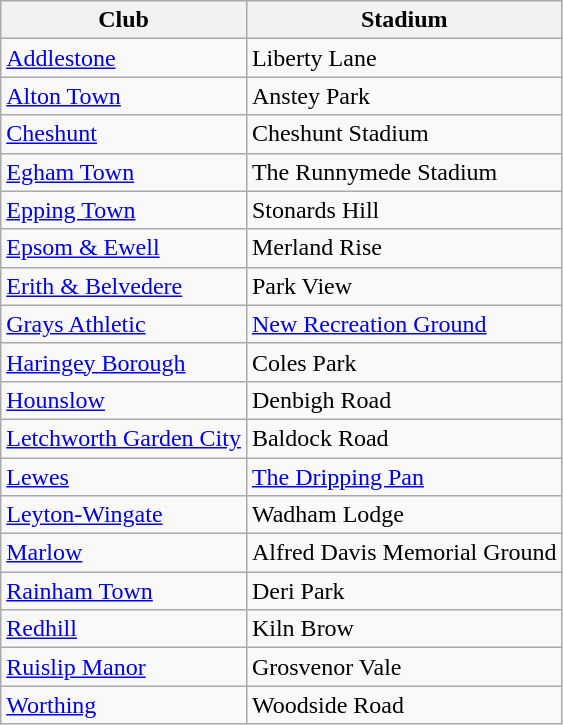<table class="wikitable sortable">
<tr>
<th>Club</th>
<th>Stadium</th>
</tr>
<tr>
<td><a href='#'>Addlestone</a></td>
<td>Liberty Lane</td>
</tr>
<tr>
<td><a href='#'>Alton Town</a></td>
<td>Anstey Park</td>
</tr>
<tr>
<td><a href='#'>Cheshunt</a></td>
<td>Cheshunt Stadium</td>
</tr>
<tr>
<td><a href='#'>Egham Town</a></td>
<td>The Runnymede Stadium</td>
</tr>
<tr>
<td><a href='#'>Epping Town</a></td>
<td>Stonards Hill</td>
</tr>
<tr>
<td><a href='#'>Epsom & Ewell</a></td>
<td>Merland Rise</td>
</tr>
<tr>
<td><a href='#'>Erith & Belvedere</a></td>
<td>Park View</td>
</tr>
<tr>
<td><a href='#'>Grays Athletic</a></td>
<td><a href='#'>New Recreation Ground</a></td>
</tr>
<tr>
<td><a href='#'>Haringey Borough</a></td>
<td>Coles Park</td>
</tr>
<tr>
<td><a href='#'>Hounslow</a></td>
<td>Denbigh Road</td>
</tr>
<tr>
<td><a href='#'>Letchworth Garden City</a></td>
<td>Baldock Road</td>
</tr>
<tr>
<td><a href='#'>Lewes</a></td>
<td><a href='#'>The Dripping Pan</a></td>
</tr>
<tr>
<td><a href='#'>Leyton-Wingate</a></td>
<td>Wadham Lodge</td>
</tr>
<tr>
<td><a href='#'>Marlow</a></td>
<td>Alfred Davis Memorial Ground</td>
</tr>
<tr>
<td><a href='#'>Rainham Town</a></td>
<td>Deri Park</td>
</tr>
<tr>
<td><a href='#'>Redhill</a></td>
<td>Kiln Brow</td>
</tr>
<tr>
<td><a href='#'>Ruislip Manor</a></td>
<td>Grosvenor Vale</td>
</tr>
<tr>
<td><a href='#'>Worthing</a></td>
<td>Woodside Road</td>
</tr>
</table>
